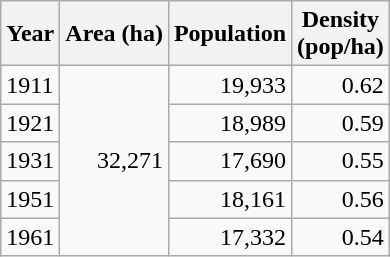<table class="wikitable">
<tr>
<th>Year</th>
<th>Area (ha)<br></th>
<th>Population<br></th>
<th>Density<br>(pop/ha)</th>
</tr>
<tr>
<td>1911</td>
<td style="text-align:right;" rowspan="5">32,271</td>
<td style="text-align:right;">19,933</td>
<td style="text-align:right;">0.62</td>
</tr>
<tr>
<td>1921</td>
<td style="text-align:right;">18,989</td>
<td style="text-align:right;">0.59</td>
</tr>
<tr>
<td>1931</td>
<td style="text-align:right;">17,690</td>
<td style="text-align:right;">0.55</td>
</tr>
<tr>
<td>1951</td>
<td style="text-align:right;">18,161</td>
<td style="text-align:right;">0.56</td>
</tr>
<tr>
<td>1961</td>
<td style="text-align:right;">17,332</td>
<td style="text-align:right;">0.54</td>
</tr>
</table>
